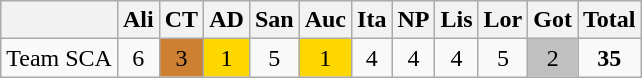<table class="wikitable" style="text-align: center;">
<tr>
<th></th>
<th>Ali<br></th>
<th>CT<br></th>
<th>AD<br></th>
<th>San<br></th>
<th>Auc<br></th>
<th>Ita<br></th>
<th>NP<br></th>
<th>Lis<br></th>
<th>Lor<br></th>
<th>Got<br></th>
<th>Total</th>
</tr>
<tr>
<td align=left>Team SCA</td>
<td>6</td>
<td style="background-color: #cd7f32;">3</td>
<td style="background-color: gold;">1</td>
<td>5</td>
<td style="background-color: gold;">1</td>
<td>4</td>
<td>4</td>
<td>4</td>
<td>5</td>
<td style="background-color: silver;">2</td>
<td><strong>35</strong></td>
</tr>
</table>
